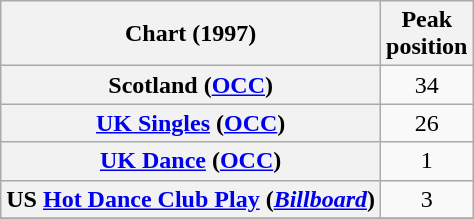<table class="wikitable sortable plainrowheaders" style="text-align:center">
<tr>
<th scope="col">Chart (1997)</th>
<th scope="col">Peak<br>position</th>
</tr>
<tr>
<th scope="row">Scotland (<a href='#'>OCC</a>)</th>
<td>34</td>
</tr>
<tr>
<th scope="row"><a href='#'>UK Singles</a> (<a href='#'>OCC</a>)</th>
<td>26</td>
</tr>
<tr>
<th scope="row"><a href='#'>UK Dance</a> (<a href='#'>OCC</a>)</th>
<td>1</td>
</tr>
<tr>
<th scope="row">US <a href='#'>Hot Dance Club Play</a> (<em><a href='#'>Billboard</a></em>)</th>
<td>3</td>
</tr>
<tr>
</tr>
</table>
